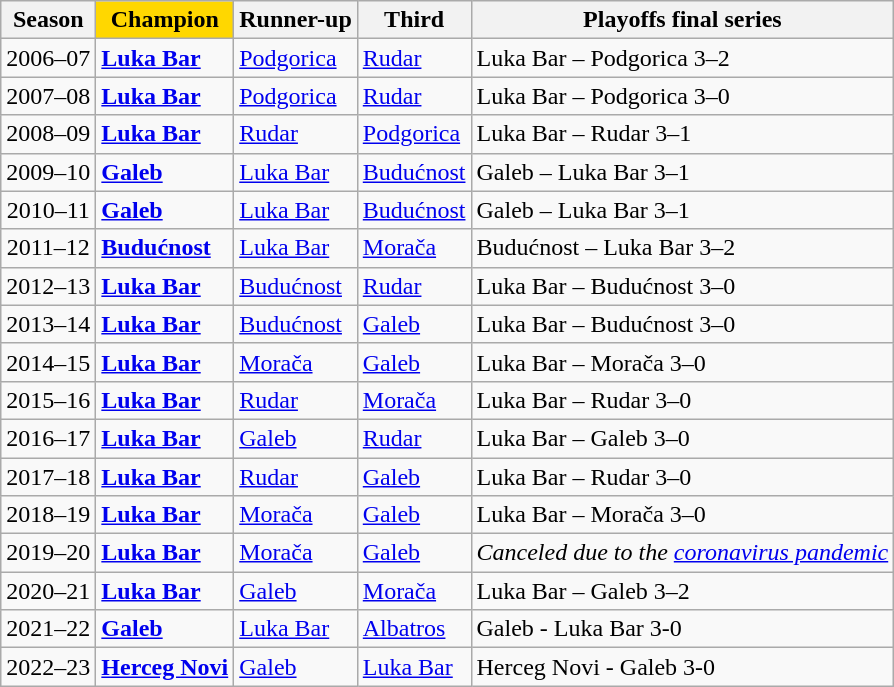<table class="wikitable">
<tr>
<th>Season</th>
<th style="background:gold;">Champion</th>
<th>Runner-up</th>
<th>Third</th>
<th>Playoffs final series</th>
</tr>
<tr>
<td align="center">2006–07</td>
<td><strong><a href='#'>Luka Bar</a></strong></td>
<td><a href='#'>Podgorica</a></td>
<td><a href='#'>Rudar</a></td>
<td>Luka Bar – Podgorica 3–2</td>
</tr>
<tr>
<td align="center">2007–08</td>
<td><strong><a href='#'>Luka Bar</a></strong></td>
<td><a href='#'>Podgorica</a></td>
<td><a href='#'>Rudar</a></td>
<td>Luka Bar – Podgorica 3–0</td>
</tr>
<tr>
<td align="center">2008–09</td>
<td><strong><a href='#'>Luka Bar</a></strong></td>
<td><a href='#'>Rudar</a></td>
<td><a href='#'>Podgorica</a></td>
<td>Luka Bar – Rudar 3–1</td>
</tr>
<tr>
<td align="center">2009–10</td>
<td><strong><a href='#'>Galeb</a></strong></td>
<td><a href='#'>Luka Bar</a></td>
<td><a href='#'>Budućnost</a></td>
<td>Galeb – Luka Bar 3–1</td>
</tr>
<tr>
<td align="center">2010–11</td>
<td><strong><a href='#'>Galeb</a></strong></td>
<td><a href='#'>Luka Bar</a></td>
<td><a href='#'>Budućnost</a></td>
<td>Galeb – Luka Bar 3–1</td>
</tr>
<tr>
<td align="center">2011–12</td>
<td><strong><a href='#'>Budućnost</a></strong></td>
<td><a href='#'>Luka Bar</a></td>
<td><a href='#'>Morača</a></td>
<td>Budućnost – Luka Bar 3–2</td>
</tr>
<tr>
<td align="center">2012–13</td>
<td><strong><a href='#'>Luka Bar</a></strong></td>
<td><a href='#'>Budućnost</a></td>
<td><a href='#'>Rudar</a></td>
<td>Luka Bar – Budućnost 3–0</td>
</tr>
<tr>
<td align="center">2013–14</td>
<td><strong><a href='#'>Luka Bar</a></strong></td>
<td><a href='#'>Budućnost</a></td>
<td><a href='#'>Galeb</a></td>
<td>Luka Bar – Budućnost 3–0</td>
</tr>
<tr>
<td align="center">2014–15</td>
<td><strong><a href='#'>Luka Bar</a></strong></td>
<td><a href='#'>Morača</a></td>
<td><a href='#'>Galeb</a></td>
<td>Luka Bar – Morača 3–0</td>
</tr>
<tr>
<td align="center">2015–16</td>
<td><strong><a href='#'>Luka Bar</a></strong></td>
<td><a href='#'>Rudar</a></td>
<td><a href='#'>Morača</a></td>
<td>Luka Bar – Rudar 3–0</td>
</tr>
<tr>
<td align="center">2016–17</td>
<td><strong><a href='#'>Luka Bar</a></strong></td>
<td><a href='#'>Galeb</a></td>
<td><a href='#'>Rudar</a></td>
<td>Luka Bar – Galeb 3–0</td>
</tr>
<tr>
<td align="center">2017–18</td>
<td><strong><a href='#'>Luka Bar</a></strong></td>
<td><a href='#'>Rudar</a></td>
<td><a href='#'>Galeb</a></td>
<td>Luka Bar – Rudar 3–0</td>
</tr>
<tr>
<td align="center">2018–19</td>
<td><strong><a href='#'>Luka Bar</a></strong></td>
<td><a href='#'>Morača</a></td>
<td><a href='#'>Galeb</a></td>
<td>Luka Bar – Morača 3–0</td>
</tr>
<tr>
<td align="center">2019–20</td>
<td><strong><a href='#'>Luka Bar</a></strong></td>
<td><a href='#'>Morača</a></td>
<td><a href='#'>Galeb</a></td>
<td><em>Canceled due to the <a href='#'>coronavirus pandemic</a></em></td>
</tr>
<tr>
<td align="center">2020–21</td>
<td><strong><a href='#'>Luka Bar</a></strong></td>
<td><a href='#'>Galeb</a></td>
<td><a href='#'>Morača</a></td>
<td>Luka Bar – Galeb 3–2</td>
</tr>
<tr>
<td align="center">2021–22</td>
<td><strong><a href='#'>Galeb</a></strong></td>
<td><a href='#'>Luka Bar</a></td>
<td><a href='#'>Albatros</a></td>
<td>Galeb - Luka Bar 3-0</td>
</tr>
<tr>
<td align="center">2022–23</td>
<td><strong><a href='#'>Herceg Novi</a></strong></td>
<td><a href='#'>Galeb</a></td>
<td><a href='#'>Luka Bar</a></td>
<td>Herceg Novi - Galeb 3-0</td>
</tr>
</table>
